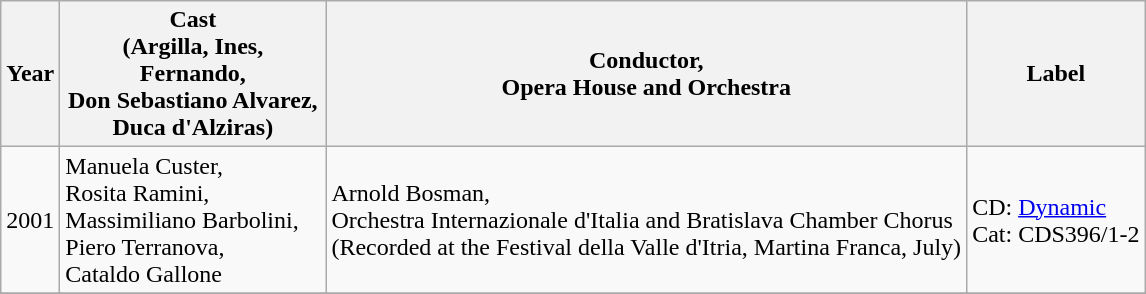<table class="wikitable">
<tr>
<th>Year</th>
<th width="170">Cast <br>(Argilla, Ines,<br>Fernando,<br>Don Sebastiano Alvarez, Duca d'Alziras)</th>
<th>Conductor,<br>Opera House and Orchestra</th>
<th>Label</th>
</tr>
<tr>
<td>2001</td>
<td>Manuela Custer,<br>Rosita Ramini,<br>Massimiliano Barbolini,<br>Piero Terranova,<br>Cataldo Gallone</td>
<td>Arnold Bosman,<br>Orchestra Internazionale d'Italia and Bratislava Chamber Chorus<br>(Recorded at the Festival della Valle d'Itria, Martina Franca, July)</td>
<td>CD: <a href='#'>Dynamic</a><br>Cat: CDS396/1-2</td>
</tr>
<tr>
</tr>
</table>
